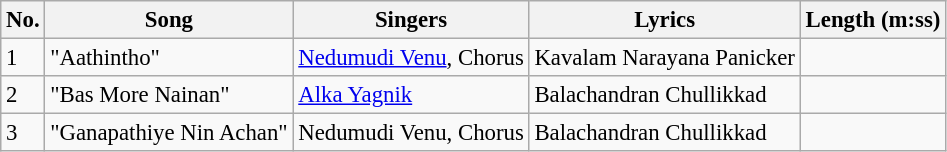<table class="wikitable" style="font-size:95%;">
<tr>
<th>No.</th>
<th>Song</th>
<th>Singers</th>
<th>Lyrics</th>
<th>Length (m:ss)</th>
</tr>
<tr>
<td>1</td>
<td>"Aathintho"</td>
<td><a href='#'>Nedumudi Venu</a>, Chorus</td>
<td>Kavalam Narayana Panicker</td>
<td></td>
</tr>
<tr>
<td>2</td>
<td>"Bas More Nainan"</td>
<td><a href='#'>Alka Yagnik</a></td>
<td>Balachandran Chullikkad</td>
<td></td>
</tr>
<tr>
<td>3</td>
<td>"Ganapathiye Nin Achan"</td>
<td>Nedumudi Venu, Chorus</td>
<td>Balachandran Chullikkad</td>
<td></td>
</tr>
</table>
